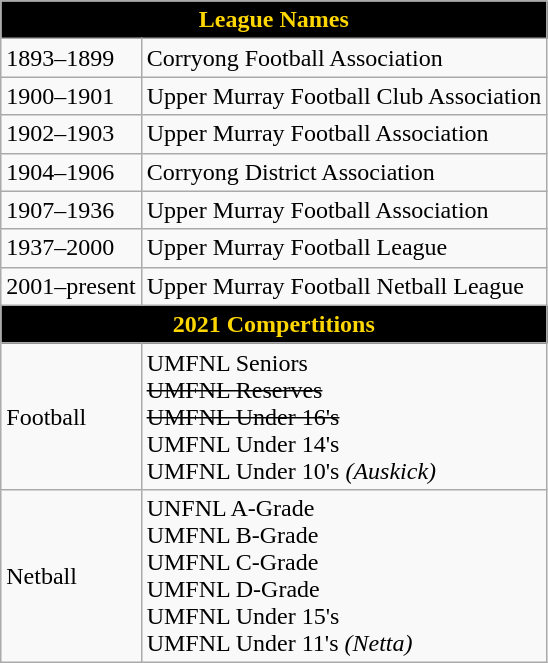<table class="wikitable">
<tr>
<th style= "background:black; color:gold; text-align:center;" colspan=2><strong>League Names</strong></th>
</tr>
<tr>
<td>1893–1899</td>
<td>Corryong Football Association</td>
</tr>
<tr>
<td>1900–1901</td>
<td>Upper Murray Football Club Association</td>
</tr>
<tr>
<td>1902–1903</td>
<td>Upper Murray Football Association</td>
</tr>
<tr>
<td>1904–1906</td>
<td>Corryong District Association</td>
</tr>
<tr>
<td>1907–1936</td>
<td>Upper Murray Football Association</td>
</tr>
<tr>
<td>1937–2000</td>
<td>Upper Murray Football League</td>
</tr>
<tr>
<td>2001–present</td>
<td>Upper Murray Football Netball League</td>
</tr>
<tr>
<th style= "background:black; color:gold; text-align:center;" colspan=2><strong>2021 Compertitions</strong></th>
</tr>
<tr>
<td>Football</td>
<td>UMFNL Seniors <br><s>UMFNL Reserves</s><br><s>UMFNL Under 16's</s><br>UMFNL Under 14's<br>UMFNL Under 10's <em>(Auskick)</em></td>
</tr>
<tr>
<td>Netball</td>
<td>UNFNL A-Grade <br>UMFNL B-Grade<br>UMFNL C-Grade<br>UMFNL D-Grade<br>UMFNL Under 15's<br>UMFNL Under 11's <em>(Netta)</em></td>
</tr>
</table>
